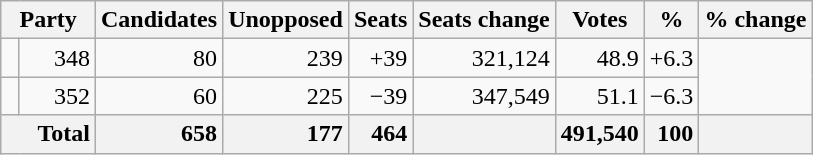<table class="wikitable sortable">
<tr>
<th colspan=2>Party</th>
<th>Candidates</th>
<th>Unopposed</th>
<th>Seats</th>
<th>Seats change</th>
<th>Votes</th>
<th>%</th>
<th>% change</th>
</tr>
<tr>
<td></td>
<td align=right>348</td>
<td align=right>80</td>
<td align=right>239</td>
<td align=right>+39</td>
<td align=right>321,124</td>
<td align=right>48.9</td>
<td align=right>+6.3</td>
</tr>
<tr>
<td></td>
<td align=right>352</td>
<td align=right>60</td>
<td align=right>225</td>
<td align=right>−39</td>
<td align=right>347,549</td>
<td align=right>51.1</td>
<td align=right>−6.3</td>
</tr>
<tr class="sortbottom" style="font-weight: bold; text-align: right; background: #f2f2f2;">
<th colspan="2" style="padding-left: 1.5em; text-align: left;">Total</th>
<td align=right>658</td>
<td align=right>177</td>
<td align=right>464</td>
<td align=right></td>
<td align=right>491,540</td>
<td align=right>100</td>
<td align=right></td>
</tr>
</table>
